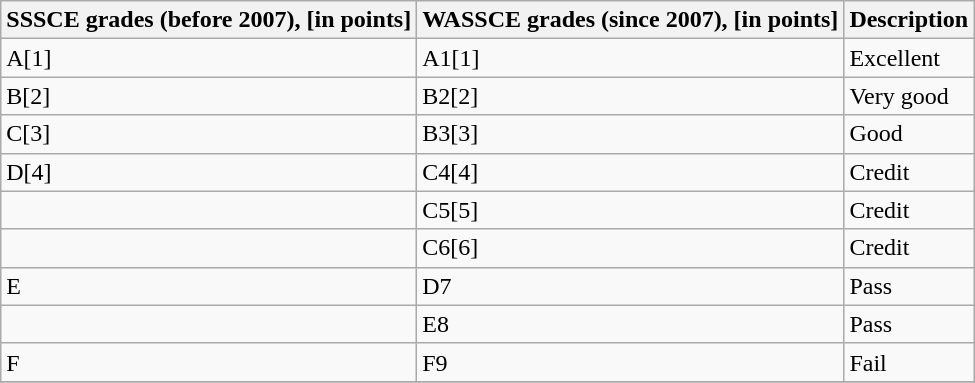<table class="wikitable">
<tr>
<th>SSSCE grades (before 2007), [in points]</th>
<th>WASSCE grades (since 2007), [in points]</th>
<th>Description</th>
</tr>
<tr>
<td>A[1]</td>
<td>A1[1]</td>
<td>Excellent</td>
</tr>
<tr>
<td>B[2]</td>
<td>B2[2]</td>
<td>Very good</td>
</tr>
<tr>
<td>C[3]</td>
<td>B3[3]</td>
<td>Good</td>
</tr>
<tr>
<td>D[4]</td>
<td>C4[4]</td>
<td>Credit</td>
</tr>
<tr>
<td></td>
<td>C5[5]</td>
<td>Credit</td>
</tr>
<tr>
<td></td>
<td>C6[6]</td>
<td>Credit</td>
</tr>
<tr>
<td>E</td>
<td>D7</td>
<td>Pass</td>
</tr>
<tr>
<td></td>
<td>E8</td>
<td>Pass</td>
</tr>
<tr>
<td>F</td>
<td>F9</td>
<td>Fail</td>
</tr>
<tr>
</tr>
</table>
